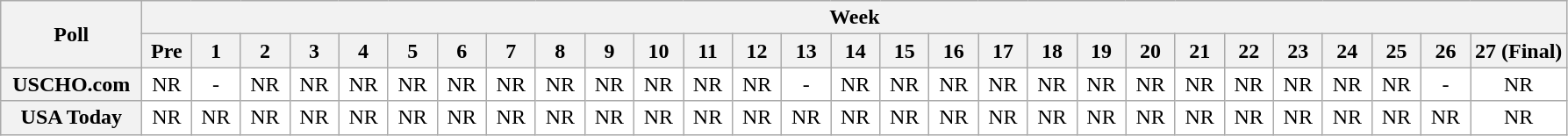<table class="wikitable" style="white-space:nowrap;">
<tr>
<th scope="col" width="100" rowspan="2">Poll</th>
<th colspan="28">Week</th>
</tr>
<tr>
<th scope="col" width="30">Pre</th>
<th scope="col" width="30">1</th>
<th scope="col" width="30">2</th>
<th scope="col" width="30">3</th>
<th scope="col" width="30">4</th>
<th scope="col" width="30">5</th>
<th scope="col" width="30">6</th>
<th scope="col" width="30">7</th>
<th scope="col" width="30">8</th>
<th scope="col" width="30">9</th>
<th scope="col" width="30">10</th>
<th scope="col" width="30">11</th>
<th scope="col" width="30">12</th>
<th scope="col" width="30">13</th>
<th scope="col" width="30">14</th>
<th scope="col" width="30">15</th>
<th scope="col" width="30">16</th>
<th scope="col" width="30">17</th>
<th scope="col" width="30">18</th>
<th scope="col" width="30">19</th>
<th scope="col" width="30">20</th>
<th scope="col" width="30">21</th>
<th scope="col" width="30">22</th>
<th scope="col" width="30">23</th>
<th scope="col" width="30">24</th>
<th scope="col" width="30">25</th>
<th scope="col" width="30">26</th>
<th scope="col" width="30">27 (Final)</th>
</tr>
<tr style="text-align:center;">
<th>USCHO.com</th>
<td bgcolor=FFFFFF>NR</td>
<td bgcolor=FFFFFF>-</td>
<td bgcolor=FFFFFF>NR</td>
<td bgcolor=FFFFFF>NR</td>
<td bgcolor=FFFFFF>NR</td>
<td bgcolor=FFFFFF>NR</td>
<td bgcolor=FFFFFF>NR</td>
<td bgcolor=FFFFFF>NR</td>
<td bgcolor=FFFFFF>NR</td>
<td bgcolor=FFFFFF>NR</td>
<td bgcolor=FFFFFF>NR</td>
<td bgcolor=FFFFFF>NR</td>
<td bgcolor=FFFFFF>NR</td>
<td bgcolor=FFFFFF>-</td>
<td bgcolor=FFFFFF>NR</td>
<td bgcolor=FFFFFF>NR</td>
<td bgcolor=FFFFFF>NR</td>
<td bgcolor=FFFFFF>NR</td>
<td bgcolor=FFFFFF>NR</td>
<td bgcolor=FFFFFF>NR</td>
<td bgcolor=FFFFFF>NR</td>
<td bgcolor=FFFFFF>NR</td>
<td bgcolor=FFFFFF>NR</td>
<td bgcolor=FFFFFF>NR</td>
<td bgcolor=FFFFFF>NR</td>
<td bgcolor=FFFFFF>NR</td>
<td bgcolor=FFFFFF>-</td>
<td bgcolor=FFFFFF>NR</td>
</tr>
<tr style="text-align:center;">
<th>USA Today</th>
<td bgcolor=FFFFFF>NR</td>
<td bgcolor=FFFFFF>NR</td>
<td bgcolor=FFFFFF>NR</td>
<td bgcolor=FFFFFF>NR</td>
<td bgcolor=FFFFFF>NR</td>
<td bgcolor=FFFFFF>NR</td>
<td bgcolor=FFFFFF>NR</td>
<td bgcolor=FFFFFF>NR</td>
<td bgcolor=FFFFFF>NR</td>
<td bgcolor=FFFFFF>NR</td>
<td bgcolor=FFFFFF>NR</td>
<td bgcolor=FFFFFF>NR</td>
<td bgcolor=FFFFFF>NR</td>
<td bgcolor=FFFFFF>NR</td>
<td bgcolor=FFFFFF>NR</td>
<td bgcolor=FFFFFF>NR</td>
<td bgcolor=FFFFFF>NR</td>
<td bgcolor=FFFFFF>NR</td>
<td bgcolor=FFFFFF>NR</td>
<td bgcolor=FFFFFF>NR</td>
<td bgcolor=FFFFFF>NR</td>
<td bgcolor=FFFFFF>NR</td>
<td bgcolor=FFFFFF>NR</td>
<td bgcolor=FFFFFF>NR</td>
<td bgcolor=FFFFFF>NR</td>
<td bgcolor=FFFFFF>NR</td>
<td bgcolor=FFFFFF>NR</td>
<td bgcolor=FFFFFF>NR</td>
</tr>
</table>
